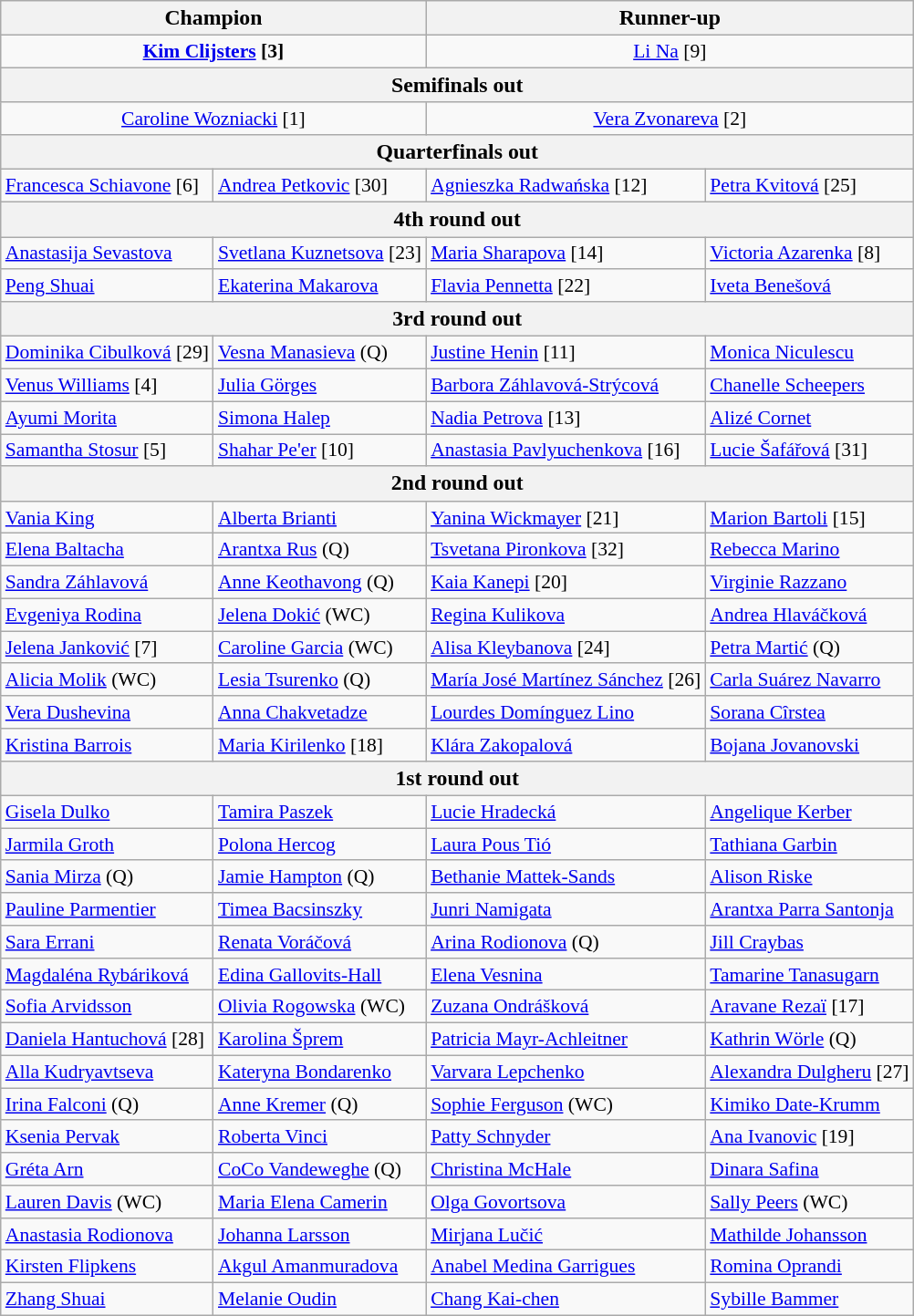<table class="wikitable collapsible collapsed" style=font-size:90%>
<tr style=font-size:110%>
<th colspan=2><strong>Champion</strong></th>
<th colspan=2>Runner-up</th>
</tr>
<tr align=center>
<td colspan=2><strong> <a href='#'>Kim Clijsters</a> [3]</strong></td>
<td colspan=2> <a href='#'>Li Na</a> [9]</td>
</tr>
<tr style=font-size:110%>
<th colspan=4>Semifinals out</th>
</tr>
<tr align=center>
<td colspan=2> <a href='#'>Caroline Wozniacki</a> [1]</td>
<td colspan=2> <a href='#'>Vera Zvonareva</a> [2]</td>
</tr>
<tr style=font-size:110%>
<th colspan=4>Quarterfinals out</th>
</tr>
<tr>
<td> <a href='#'>Francesca Schiavone</a> [6]</td>
<td> <a href='#'>Andrea Petkovic</a> [30]</td>
<td> <a href='#'>Agnieszka Radwańska</a> [12]</td>
<td> <a href='#'>Petra Kvitová</a> [25]</td>
</tr>
<tr style=font-size:110%>
<th colspan=4>4th round out</th>
</tr>
<tr>
<td> <a href='#'>Anastasija Sevastova</a></td>
<td> <a href='#'>Svetlana Kuznetsova</a> [23]</td>
<td> <a href='#'>Maria Sharapova</a> [14]</td>
<td> <a href='#'>Victoria Azarenka</a> [8]</td>
</tr>
<tr>
<td> <a href='#'>Peng Shuai</a></td>
<td> <a href='#'>Ekaterina Makarova</a></td>
<td> <a href='#'>Flavia Pennetta</a> [22]</td>
<td> <a href='#'>Iveta Benešová</a></td>
</tr>
<tr style=font-size:110%>
<th colspan=4>3rd round out</th>
</tr>
<tr>
<td> <a href='#'>Dominika Cibulková</a> [29]</td>
<td> <a href='#'>Vesna Manasieva</a> (Q)</td>
<td> <a href='#'>Justine Henin</a> [11]</td>
<td> <a href='#'>Monica Niculescu</a></td>
</tr>
<tr>
<td> <a href='#'>Venus Williams</a> [4]</td>
<td> <a href='#'>Julia Görges</a></td>
<td> <a href='#'>Barbora Záhlavová-Strýcová</a></td>
<td> <a href='#'>Chanelle Scheepers</a></td>
</tr>
<tr>
<td> <a href='#'>Ayumi Morita</a></td>
<td> <a href='#'>Simona Halep</a></td>
<td> <a href='#'>Nadia Petrova</a> [13]</td>
<td> <a href='#'>Alizé Cornet</a></td>
</tr>
<tr>
<td> <a href='#'>Samantha Stosur</a> [5]</td>
<td> <a href='#'>Shahar Pe'er</a> [10]</td>
<td> <a href='#'>Anastasia Pavlyuchenkova</a> [16]</td>
<td> <a href='#'>Lucie Šafářová</a> [31]</td>
</tr>
<tr style=font-size:110%>
<th colspan=4>2nd round out</th>
</tr>
<tr>
<td> <a href='#'>Vania King</a></td>
<td> <a href='#'>Alberta Brianti</a></td>
<td> <a href='#'>Yanina Wickmayer</a> [21]</td>
<td> <a href='#'>Marion Bartoli</a> [15]</td>
</tr>
<tr>
<td> <a href='#'>Elena Baltacha</a></td>
<td> <a href='#'>Arantxa Rus</a> (Q)</td>
<td> <a href='#'>Tsvetana Pironkova</a> [32]</td>
<td> <a href='#'>Rebecca Marino</a></td>
</tr>
<tr>
<td> <a href='#'>Sandra Záhlavová</a></td>
<td> <a href='#'>Anne Keothavong</a> (Q)</td>
<td> <a href='#'>Kaia Kanepi</a> [20]</td>
<td> <a href='#'>Virginie Razzano</a></td>
</tr>
<tr>
<td> <a href='#'>Evgeniya Rodina</a></td>
<td> <a href='#'>Jelena Dokić</a> (WC)</td>
<td> <a href='#'>Regina Kulikova</a></td>
<td> <a href='#'>Andrea Hlaváčková</a></td>
</tr>
<tr>
<td> <a href='#'>Jelena Janković</a> [7]</td>
<td> <a href='#'>Caroline Garcia</a> (WC)</td>
<td> <a href='#'>Alisa Kleybanova</a> [24]</td>
<td> <a href='#'>Petra Martić</a> (Q)</td>
</tr>
<tr>
<td> <a href='#'>Alicia Molik</a> (WC)</td>
<td> <a href='#'>Lesia Tsurenko</a> (Q)</td>
<td> <a href='#'>María José Martínez Sánchez</a> [26]</td>
<td> <a href='#'>Carla Suárez Navarro</a></td>
</tr>
<tr>
<td> <a href='#'>Vera Dushevina</a></td>
<td> <a href='#'>Anna Chakvetadze</a></td>
<td> <a href='#'>Lourdes Domínguez Lino</a></td>
<td> <a href='#'>Sorana Cîrstea</a></td>
</tr>
<tr>
<td> <a href='#'>Kristina Barrois</a></td>
<td> <a href='#'>Maria Kirilenko</a> [18]</td>
<td> <a href='#'>Klára Zakopalová</a></td>
<td> <a href='#'>Bojana Jovanovski</a></td>
</tr>
<tr style=font-size:110%>
<th colspan=4>1st round out</th>
</tr>
<tr>
<td> <a href='#'>Gisela Dulko</a></td>
<td> <a href='#'>Tamira Paszek</a></td>
<td> <a href='#'>Lucie Hradecká</a></td>
<td> <a href='#'>Angelique Kerber</a></td>
</tr>
<tr>
<td> <a href='#'>Jarmila Groth</a></td>
<td> <a href='#'>Polona Hercog</a></td>
<td> <a href='#'>Laura Pous Tió</a></td>
<td> <a href='#'>Tathiana Garbin</a></td>
</tr>
<tr>
<td> <a href='#'>Sania Mirza</a> (Q)</td>
<td> <a href='#'>Jamie Hampton</a> (Q)</td>
<td> <a href='#'>Bethanie Mattek-Sands</a></td>
<td> <a href='#'>Alison Riske</a></td>
</tr>
<tr>
<td> <a href='#'>Pauline Parmentier</a></td>
<td> <a href='#'>Timea Bacsinszky</a></td>
<td> <a href='#'>Junri Namigata</a></td>
<td> <a href='#'>Arantxa Parra Santonja</a></td>
</tr>
<tr>
<td> <a href='#'>Sara Errani</a></td>
<td> <a href='#'>Renata Voráčová</a></td>
<td> <a href='#'>Arina Rodionova</a> (Q)</td>
<td> <a href='#'>Jill Craybas</a></td>
</tr>
<tr>
<td> <a href='#'>Magdaléna Rybáriková</a></td>
<td> <a href='#'>Edina Gallovits-Hall</a></td>
<td> <a href='#'>Elena Vesnina</a></td>
<td> <a href='#'>Tamarine Tanasugarn</a></td>
</tr>
<tr>
<td> <a href='#'>Sofia Arvidsson</a></td>
<td> <a href='#'>Olivia Rogowska</a> (WC)</td>
<td> <a href='#'>Zuzana Ondrášková</a></td>
<td> <a href='#'>Aravane Rezaï</a> [17]</td>
</tr>
<tr>
<td> <a href='#'>Daniela Hantuchová</a> [28]</td>
<td> <a href='#'>Karolina Šprem</a></td>
<td> <a href='#'>Patricia Mayr-Achleitner</a></td>
<td> <a href='#'>Kathrin Wörle</a> (Q)</td>
</tr>
<tr>
<td> <a href='#'>Alla Kudryavtseva</a></td>
<td> <a href='#'>Kateryna Bondarenko</a></td>
<td> <a href='#'>Varvara Lepchenko</a></td>
<td> <a href='#'>Alexandra Dulgheru</a> [27]</td>
</tr>
<tr>
<td> <a href='#'>Irina Falconi</a> (Q)</td>
<td> <a href='#'>Anne Kremer</a> (Q)</td>
<td> <a href='#'>Sophie Ferguson</a> (WC)</td>
<td> <a href='#'>Kimiko Date-Krumm</a></td>
</tr>
<tr>
<td> <a href='#'>Ksenia Pervak</a></td>
<td> <a href='#'>Roberta Vinci</a></td>
<td> <a href='#'>Patty Schnyder</a></td>
<td> <a href='#'>Ana Ivanovic</a> [19]</td>
</tr>
<tr>
<td> <a href='#'>Gréta Arn</a></td>
<td> <a href='#'>CoCo Vandeweghe</a> (Q)</td>
<td> <a href='#'>Christina McHale</a></td>
<td> <a href='#'>Dinara Safina</a></td>
</tr>
<tr>
<td> <a href='#'>Lauren Davis</a> (WC)</td>
<td> <a href='#'>Maria Elena Camerin</a></td>
<td> <a href='#'>Olga Govortsova</a></td>
<td> <a href='#'>Sally Peers</a> (WC)</td>
</tr>
<tr>
<td> <a href='#'>Anastasia Rodionova</a></td>
<td> <a href='#'>Johanna Larsson</a></td>
<td> <a href='#'>Mirjana Lučić</a></td>
<td> <a href='#'>Mathilde Johansson</a></td>
</tr>
<tr>
<td> <a href='#'>Kirsten Flipkens</a></td>
<td> <a href='#'>Akgul Amanmuradova</a></td>
<td> <a href='#'>Anabel Medina Garrigues</a></td>
<td> <a href='#'>Romina Oprandi</a></td>
</tr>
<tr>
<td> <a href='#'>Zhang Shuai</a></td>
<td> <a href='#'>Melanie Oudin</a></td>
<td> <a href='#'>Chang Kai-chen</a></td>
<td> <a href='#'>Sybille Bammer</a></td>
</tr>
</table>
